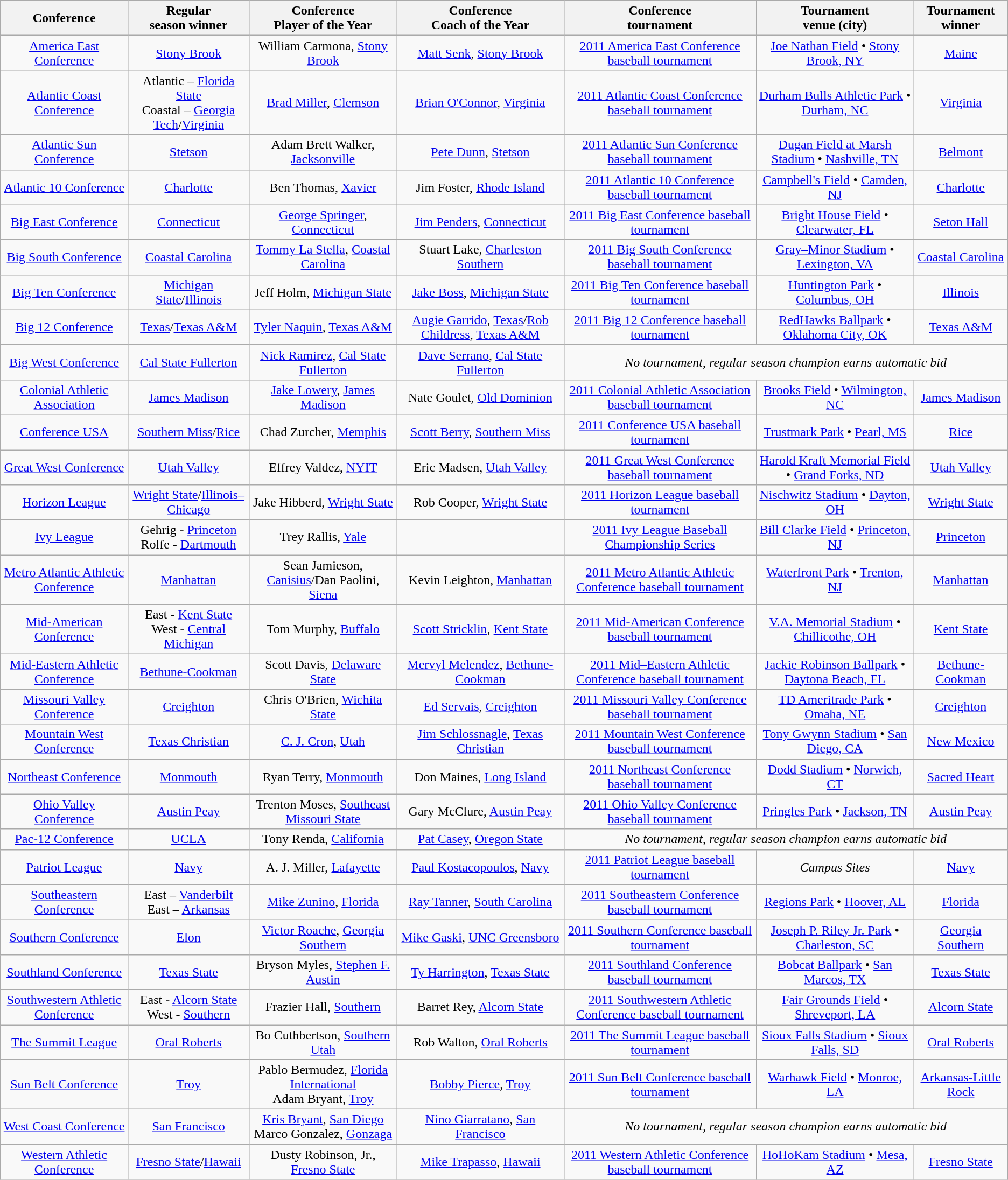<table class="wikitable" style="text-align:center;">
<tr>
<th>Conference</th>
<th>Regular <br> season winner</th>
<th>Conference <br> Player of the Year</th>
<th>Conference <br> Coach of the Year</th>
<th>Conference <br> tournament</th>
<th>Tournament <br> venue (city)</th>
<th>Tournament <br> winner</th>
</tr>
<tr>
<td><a href='#'>America East Conference</a></td>
<td><a href='#'>Stony Brook</a></td>
<td>William Carmona, <a href='#'>Stony Brook</a></td>
<td><a href='#'>Matt Senk</a>, <a href='#'>Stony Brook</a></td>
<td><a href='#'>2011 America East Conference baseball tournament</a></td>
<td><a href='#'>Joe Nathan Field</a> • <a href='#'>Stony Brook, NY</a></td>
<td><a href='#'>Maine</a></td>
</tr>
<tr>
<td><a href='#'>Atlantic Coast Conference</a></td>
<td>Atlantic – <a href='#'>Florida State</a><br>Coastal – <a href='#'>Georgia Tech</a>/<a href='#'>Virginia</a></td>
<td><a href='#'>Brad Miller</a>, <a href='#'>Clemson</a></td>
<td><a href='#'>Brian O'Connor</a>, <a href='#'>Virginia</a></td>
<td><a href='#'>2011 Atlantic Coast Conference baseball tournament</a></td>
<td><a href='#'>Durham Bulls Athletic Park</a> • <a href='#'>Durham, NC</a></td>
<td><a href='#'>Virginia</a></td>
</tr>
<tr>
<td><a href='#'>Atlantic Sun Conference</a></td>
<td><a href='#'>Stetson</a></td>
<td>Adam Brett Walker, <a href='#'>Jacksonville</a></td>
<td><a href='#'>Pete Dunn</a>, <a href='#'>Stetson</a></td>
<td><a href='#'>2011 Atlantic Sun Conference baseball tournament</a></td>
<td><a href='#'>Dugan Field at Marsh Stadium</a> • <a href='#'>Nashville, TN</a></td>
<td><a href='#'>Belmont</a></td>
</tr>
<tr>
<td><a href='#'>Atlantic 10 Conference</a></td>
<td><a href='#'>Charlotte</a></td>
<td>Ben Thomas, <a href='#'>Xavier</a></td>
<td>Jim Foster, <a href='#'>Rhode Island</a></td>
<td><a href='#'>2011 Atlantic 10 Conference baseball tournament</a></td>
<td><a href='#'>Campbell's Field</a> • <a href='#'>Camden, NJ</a></td>
<td><a href='#'>Charlotte</a></td>
</tr>
<tr>
<td><a href='#'>Big East Conference</a></td>
<td><a href='#'>Connecticut</a></td>
<td><a href='#'>George Springer</a>, <a href='#'>Connecticut</a></td>
<td><a href='#'>Jim Penders</a>, <a href='#'>Connecticut</a></td>
<td><a href='#'>2011 Big East Conference baseball tournament</a></td>
<td><a href='#'>Bright House Field</a> • <a href='#'>Clearwater, FL</a></td>
<td><a href='#'>Seton Hall</a></td>
</tr>
<tr>
<td><a href='#'>Big South Conference</a></td>
<td><a href='#'>Coastal Carolina</a></td>
<td><a href='#'>Tommy La Stella</a>, <a href='#'>Coastal Carolina</a></td>
<td>Stuart Lake, <a href='#'>Charleston Southern</a></td>
<td><a href='#'>2011 Big South Conference baseball tournament</a></td>
<td><a href='#'>Gray–Minor Stadium</a> • <a href='#'>Lexington, VA</a></td>
<td><a href='#'>Coastal Carolina</a></td>
</tr>
<tr>
<td><a href='#'>Big Ten Conference</a></td>
<td><a href='#'>Michigan State</a>/<a href='#'>Illinois</a></td>
<td>Jeff Holm, <a href='#'>Michigan State</a></td>
<td><a href='#'>Jake Boss</a>, <a href='#'>Michigan State</a></td>
<td><a href='#'>2011 Big Ten Conference baseball tournament</a></td>
<td><a href='#'>Huntington Park</a> • <a href='#'>Columbus, OH</a></td>
<td><a href='#'>Illinois</a></td>
</tr>
<tr>
<td><a href='#'>Big 12 Conference</a></td>
<td><a href='#'>Texas</a>/<a href='#'>Texas A&M</a></td>
<td><a href='#'>Tyler Naquin</a>, <a href='#'>Texas A&M</a></td>
<td><a href='#'>Augie Garrido</a>, <a href='#'>Texas</a>/<a href='#'>Rob Childress</a>, <a href='#'>Texas A&M</a></td>
<td><a href='#'>2011 Big 12 Conference baseball tournament</a></td>
<td><a href='#'>RedHawks Ballpark</a> • <a href='#'>Oklahoma City, OK</a></td>
<td><a href='#'>Texas A&M</a></td>
</tr>
<tr>
<td><a href='#'>Big West Conference</a></td>
<td><a href='#'>Cal State Fullerton</a></td>
<td><a href='#'>Nick Ramirez</a>, <a href='#'>Cal State Fullerton</a></td>
<td><a href='#'>Dave Serrano</a>, <a href='#'>Cal State Fullerton</a></td>
<td colspan=3><em>No tournament, regular season champion earns automatic bid</em></td>
</tr>
<tr>
<td><a href='#'>Colonial Athletic Association</a></td>
<td><a href='#'>James Madison</a></td>
<td><a href='#'>Jake Lowery</a>, <a href='#'>James Madison</a></td>
<td>Nate Goulet, <a href='#'>Old Dominion</a></td>
<td><a href='#'>2011 Colonial Athletic Association baseball tournament</a></td>
<td><a href='#'>Brooks Field</a> • <a href='#'>Wilmington, NC</a></td>
<td><a href='#'>James Madison</a></td>
</tr>
<tr>
<td><a href='#'>Conference USA</a></td>
<td><a href='#'>Southern Miss</a>/<a href='#'>Rice</a></td>
<td>Chad Zurcher, <a href='#'>Memphis</a></td>
<td><a href='#'>Scott Berry</a>, <a href='#'>Southern Miss</a></td>
<td><a href='#'>2011 Conference USA baseball tournament</a></td>
<td><a href='#'>Trustmark Park</a> • <a href='#'>Pearl, MS</a></td>
<td><a href='#'>Rice</a></td>
</tr>
<tr>
<td><a href='#'>Great West Conference</a></td>
<td><a href='#'>Utah Valley</a></td>
<td>Effrey Valdez, <a href='#'>NYIT</a></td>
<td>Eric Madsen, <a href='#'>Utah Valley</a></td>
<td><a href='#'>2011 Great West Conference baseball tournament</a></td>
<td><a href='#'>Harold Kraft Memorial Field</a> • <a href='#'>Grand Forks, ND</a></td>
<td><a href='#'>Utah Valley</a></td>
</tr>
<tr>
<td><a href='#'>Horizon League</a></td>
<td><a href='#'>Wright State</a>/<a href='#'>Illinois–Chicago</a></td>
<td>Jake Hibberd, <a href='#'>Wright State</a></td>
<td>Rob Cooper, <a href='#'>Wright State</a></td>
<td><a href='#'>2011 Horizon League baseball tournament</a></td>
<td><a href='#'>Nischwitz Stadium</a> • <a href='#'>Dayton, OH</a></td>
<td><a href='#'>Wright State</a></td>
</tr>
<tr>
<td><a href='#'>Ivy League</a></td>
<td>Gehrig - <a href='#'>Princeton</a><br>Rolfe - <a href='#'>Dartmouth</a></td>
<td>Trey Rallis, <a href='#'>Yale</a></td>
<td></td>
<td><a href='#'>2011 Ivy League Baseball Championship Series</a></td>
<td><a href='#'>Bill Clarke Field</a> • <a href='#'>Princeton, NJ</a></td>
<td><a href='#'>Princeton</a></td>
</tr>
<tr>
<td><a href='#'>Metro Atlantic Athletic Conference</a></td>
<td><a href='#'>Manhattan</a></td>
<td>Sean Jamieson, <a href='#'>Canisius</a>/Dan Paolini, <a href='#'>Siena</a></td>
<td>Kevin Leighton, <a href='#'>Manhattan</a></td>
<td><a href='#'>2011 Metro Atlantic Athletic Conference baseball tournament</a></td>
<td><a href='#'>Waterfront Park</a> • <a href='#'>Trenton, NJ</a></td>
<td><a href='#'>Manhattan</a></td>
</tr>
<tr>
<td><a href='#'>Mid-American Conference</a></td>
<td>East - <a href='#'>Kent State</a><br>West - <a href='#'>Central Michigan</a></td>
<td>Tom Murphy, <a href='#'>Buffalo</a></td>
<td><a href='#'>Scott Stricklin</a>, <a href='#'>Kent State</a></td>
<td><a href='#'>2011 Mid-American Conference baseball tournament</a></td>
<td><a href='#'>V.A. Memorial Stadium</a> • <a href='#'>Chillicothe, OH</a></td>
<td><a href='#'>Kent State</a></td>
</tr>
<tr>
<td><a href='#'>Mid-Eastern Athletic Conference</a></td>
<td><a href='#'>Bethune-Cookman</a></td>
<td>Scott Davis, <a href='#'>Delaware State</a></td>
<td><a href='#'>Mervyl Melendez</a>, <a href='#'>Bethune-Cookman</a></td>
<td><a href='#'>2011 Mid–Eastern Athletic Conference baseball tournament</a></td>
<td><a href='#'>Jackie Robinson Ballpark</a> • <a href='#'>Daytona Beach, FL</a></td>
<td><a href='#'>Bethune-Cookman</a></td>
</tr>
<tr>
<td><a href='#'>Missouri Valley Conference</a></td>
<td><a href='#'>Creighton</a></td>
<td>Chris O'Brien, <a href='#'>Wichita State</a></td>
<td><a href='#'>Ed Servais</a>, <a href='#'>Creighton</a></td>
<td><a href='#'>2011 Missouri Valley Conference baseball tournament</a></td>
<td><a href='#'>TD Ameritrade Park</a> • <a href='#'>Omaha, NE</a></td>
<td><a href='#'>Creighton</a></td>
</tr>
<tr>
<td><a href='#'>Mountain West Conference</a></td>
<td><a href='#'>Texas Christian</a></td>
<td><a href='#'>C. J. Cron</a>, <a href='#'>Utah</a></td>
<td><a href='#'>Jim Schlossnagle</a>, <a href='#'>Texas Christian</a></td>
<td><a href='#'>2011 Mountain West Conference baseball tournament</a></td>
<td><a href='#'>Tony Gwynn Stadium</a> • <a href='#'>San Diego, CA</a></td>
<td><a href='#'>New Mexico</a></td>
</tr>
<tr>
<td><a href='#'>Northeast Conference</a></td>
<td><a href='#'>Monmouth</a></td>
<td>Ryan Terry, <a href='#'>Monmouth</a></td>
<td>Don Maines, <a href='#'>Long Island</a></td>
<td><a href='#'>2011 Northeast Conference baseball tournament</a></td>
<td><a href='#'>Dodd Stadium</a> • <a href='#'>Norwich, CT</a></td>
<td><a href='#'>Sacred Heart</a></td>
</tr>
<tr>
<td><a href='#'>Ohio Valley Conference</a></td>
<td><a href='#'>Austin Peay</a></td>
<td>Trenton Moses, <a href='#'>Southeast Missouri State</a></td>
<td>Gary McClure, <a href='#'>Austin Peay</a></td>
<td><a href='#'>2011 Ohio Valley Conference baseball tournament</a></td>
<td><a href='#'>Pringles Park</a> • <a href='#'>Jackson, TN</a></td>
<td><a href='#'>Austin Peay</a></td>
</tr>
<tr>
<td><a href='#'>Pac-12 Conference</a></td>
<td><a href='#'>UCLA</a></td>
<td>Tony Renda, <a href='#'>California</a></td>
<td><a href='#'>Pat Casey</a>, <a href='#'>Oregon State</a></td>
<td colspan=3><em>No tournament, regular season champion earns automatic bid</em></td>
</tr>
<tr>
<td><a href='#'>Patriot League</a></td>
<td><a href='#'>Navy</a></td>
<td>A. J. Miller, <a href='#'>Lafayette</a></td>
<td><a href='#'>Paul Kostacopoulos</a>, <a href='#'>Navy</a></td>
<td><a href='#'>2011 Patriot League baseball tournament</a></td>
<td><em>Campus Sites</em></td>
<td><a href='#'>Navy</a></td>
</tr>
<tr>
<td><a href='#'>Southeastern Conference</a></td>
<td>East – <a href='#'>Vanderbilt</a><br>East – <a href='#'>Arkansas</a></td>
<td><a href='#'>Mike Zunino</a>, <a href='#'>Florida</a></td>
<td><a href='#'>Ray Tanner</a>, <a href='#'>South Carolina</a></td>
<td><a href='#'>2011 Southeastern Conference baseball tournament</a></td>
<td><a href='#'>Regions Park</a> • <a href='#'>Hoover, AL</a></td>
<td><a href='#'>Florida</a></td>
</tr>
<tr>
<td><a href='#'>Southern Conference</a></td>
<td><a href='#'>Elon</a></td>
<td><a href='#'>Victor Roache</a>, <a href='#'>Georgia Southern</a></td>
<td><a href='#'>Mike Gaski</a>, <a href='#'>UNC Greensboro</a></td>
<td><a href='#'>2011 Southern Conference baseball tournament</a></td>
<td><a href='#'>Joseph P. Riley Jr. Park</a> • <a href='#'>Charleston, SC</a></td>
<td><a href='#'>Georgia Southern</a></td>
</tr>
<tr>
<td><a href='#'>Southland Conference</a></td>
<td><a href='#'>Texas State</a></td>
<td>Bryson Myles, <a href='#'>Stephen F. Austin</a></td>
<td><a href='#'>Ty Harrington</a>, <a href='#'>Texas State</a></td>
<td><a href='#'>2011 Southland Conference baseball tournament</a></td>
<td><a href='#'>Bobcat Ballpark</a> • <a href='#'>San Marcos, TX</a></td>
<td><a href='#'>Texas State</a></td>
</tr>
<tr>
<td><a href='#'>Southwestern Athletic Conference</a></td>
<td>East - <a href='#'>Alcorn State</a><br>West - <a href='#'>Southern</a></td>
<td>Frazier Hall, <a href='#'>Southern</a></td>
<td>Barret Rey, <a href='#'>Alcorn State</a></td>
<td><a href='#'>2011 Southwestern Athletic Conference baseball tournament</a></td>
<td><a href='#'>Fair Grounds Field</a> • <a href='#'>Shreveport, LA</a></td>
<td><a href='#'>Alcorn State</a></td>
</tr>
<tr>
<td><a href='#'>The Summit League</a></td>
<td><a href='#'>Oral Roberts</a></td>
<td>Bo Cuthbertson, <a href='#'>Southern Utah</a></td>
<td>Rob Walton, <a href='#'>Oral Roberts</a></td>
<td><a href='#'>2011 The Summit League baseball tournament</a></td>
<td><a href='#'>Sioux Falls Stadium</a> • <a href='#'>Sioux Falls, SD</a></td>
<td><a href='#'>Oral Roberts</a></td>
</tr>
<tr>
<td><a href='#'>Sun Belt Conference</a></td>
<td><a href='#'>Troy</a></td>
<td>Pablo Bermudez, <a href='#'>Florida International</a><br>Adam Bryant, <a href='#'>Troy</a></td>
<td><a href='#'>Bobby Pierce</a>, <a href='#'>Troy</a></td>
<td><a href='#'>2011 Sun Belt Conference baseball tournament</a></td>
<td><a href='#'>Warhawk Field</a> • <a href='#'>Monroe, LA</a></td>
<td><a href='#'>Arkansas-Little Rock</a></td>
</tr>
<tr>
<td><a href='#'>West Coast Conference</a></td>
<td><a href='#'>San Francisco</a></td>
<td><a href='#'>Kris Bryant</a>, <a href='#'>San Diego</a><br>Marco Gonzalez, <a href='#'>Gonzaga</a></td>
<td><a href='#'>Nino Giarratano</a>, <a href='#'>San Francisco</a></td>
<td colspan=3><em>No tournament, regular season champion earns automatic bid</em></td>
</tr>
<tr>
<td><a href='#'>Western Athletic Conference</a></td>
<td><a href='#'>Fresno State</a>/<a href='#'>Hawaii</a></td>
<td>Dusty Robinson, Jr., <a href='#'>Fresno State</a></td>
<td><a href='#'>Mike Trapasso</a>, <a href='#'>Hawaii</a></td>
<td><a href='#'>2011 Western Athletic Conference baseball tournament</a></td>
<td><a href='#'>HoHoKam Stadium</a> • <a href='#'>Mesa, AZ</a></td>
<td><a href='#'>Fresno State</a></td>
</tr>
</table>
